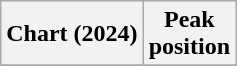<table class="wikitable plainrowheaders" style="text-align:center">
<tr>
<th scope="col">Chart (2024)</th>
<th scope="col">Peak<br>position</th>
</tr>
<tr>
</tr>
</table>
